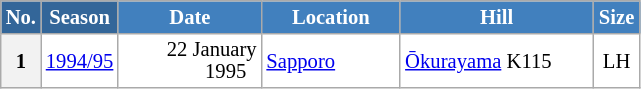<table class="wikitable sortable" style="font-size:86%; line-height:15px; text-align:left; border:grey solid 1px; border-collapse:collapse; background:#ffffff;">
<tr style="background:#efefef;">
<th style="background-color:#369; color:white; width:10px;">No.</th>
<th style="background-color:#369; color:white;  width:30px;">Season</th>
<th style="background-color:#4180be; color:white; width:89px;">Date</th>
<th style="background-color:#4180be; color:white; width:86px;">Location</th>
<th style="background-color:#4180be; color:white; width:122px;">Hill</th>
<th style="background-color:#4180be; color:white; width:25px;">Size</th>
</tr>
<tr>
<th scope=row style="text-align:center;">1</th>
<td align=center><a href='#'>1994/95</a></td>
<td align=right>22 January 1995  </td>
<td> <a href='#'>Sapporo</a></td>
<td><a href='#'>Ōkurayama</a> K115</td>
<td align=center>LH</td>
</tr>
</table>
